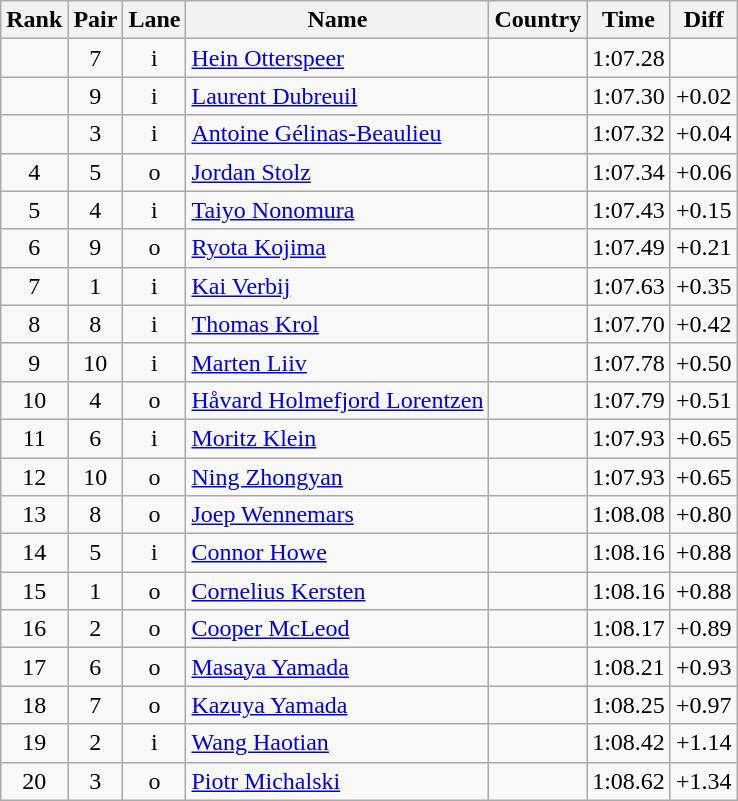<table class="wikitable sortable" style="text-align:center">
<tr>
<th>Rank</th>
<th>Pair</th>
<th>Lane</th>
<th>Name</th>
<th>Country</th>
<th>Time</th>
<th>Diff</th>
</tr>
<tr>
<td></td>
<td>7</td>
<td>i</td>
<td align=left><a href='#'>Hein Otterspeer</a></td>
<td align=left></td>
<td>1:07.28</td>
<td></td>
</tr>
<tr>
<td></td>
<td>9</td>
<td>i</td>
<td align=left><a href='#'>Laurent Dubreuil</a></td>
<td align=left></td>
<td>1:07.30</td>
<td>+0.02</td>
</tr>
<tr>
<td></td>
<td>3</td>
<td>i</td>
<td align=left><a href='#'>Antoine Gélinas-Beaulieu</a></td>
<td align=left></td>
<td>1:07.32</td>
<td>+0.04</td>
</tr>
<tr>
<td>4</td>
<td>5</td>
<td>o</td>
<td align=left><a href='#'>Jordan Stolz</a></td>
<td align=left></td>
<td>1:07.34</td>
<td>+0.06</td>
</tr>
<tr>
<td>5</td>
<td>4</td>
<td>i</td>
<td align=left><a href='#'>Taiyo Nonomura</a></td>
<td align=left></td>
<td>1:07.43</td>
<td>+0.15</td>
</tr>
<tr>
<td>6</td>
<td>9</td>
<td>o</td>
<td align=left><a href='#'>Ryota Kojima</a></td>
<td align=left></td>
<td>1:07.49</td>
<td>+0.21</td>
</tr>
<tr>
<td>7</td>
<td>1</td>
<td>i</td>
<td align=left><a href='#'>Kai Verbij</a></td>
<td align=left></td>
<td>1:07.63</td>
<td>+0.35</td>
</tr>
<tr>
<td>8</td>
<td>8</td>
<td>i</td>
<td align=left><a href='#'>Thomas Krol</a></td>
<td align=left></td>
<td>1:07.70</td>
<td>+0.42</td>
</tr>
<tr>
<td>9</td>
<td>10</td>
<td>i</td>
<td align=left><a href='#'>Marten Liiv</a></td>
<td align=left></td>
<td>1:07.78</td>
<td>+0.50</td>
</tr>
<tr>
<td>10</td>
<td>4</td>
<td>o</td>
<td align=left><a href='#'>Håvard Holmefjord Lorentzen</a></td>
<td align=left></td>
<td>1:07.79</td>
<td>+0.51</td>
</tr>
<tr>
<td>11</td>
<td>6</td>
<td>i</td>
<td align=left><a href='#'>Moritz Klein</a></td>
<td align=left></td>
<td>1:07.93</td>
<td>+0.65</td>
</tr>
<tr>
<td>12</td>
<td>10</td>
<td>o</td>
<td align=left><a href='#'>Ning Zhongyan</a></td>
<td align=left></td>
<td>1:07.93</td>
<td>+0.65</td>
</tr>
<tr>
<td>13</td>
<td>8</td>
<td>o</td>
<td align=left><a href='#'>Joep Wennemars</a></td>
<td align=left></td>
<td>1:08.08</td>
<td>+0.80</td>
</tr>
<tr>
<td>14</td>
<td>5</td>
<td>i</td>
<td align=left><a href='#'>Connor Howe</a></td>
<td align=left></td>
<td>1:08.16</td>
<td>+0.88</td>
</tr>
<tr>
<td>15</td>
<td>1</td>
<td>o</td>
<td align=left><a href='#'>Cornelius Kersten</a></td>
<td align=left></td>
<td>1:08.16</td>
<td>+0.88</td>
</tr>
<tr>
<td>16</td>
<td>2</td>
<td>o</td>
<td align=left><a href='#'>Cooper McLeod</a></td>
<td align=left></td>
<td>1:08.17</td>
<td>+0.89</td>
</tr>
<tr>
<td>17</td>
<td>6</td>
<td>o</td>
<td align=left><a href='#'>Masaya Yamada</a></td>
<td align=left></td>
<td>1:08.21</td>
<td>+0.93</td>
</tr>
<tr>
<td>18</td>
<td>7</td>
<td>o</td>
<td align=left><a href='#'>Kazuya Yamada</a></td>
<td align=left></td>
<td>1:08.25</td>
<td>+0.97</td>
</tr>
<tr>
<td>19</td>
<td>2</td>
<td>i</td>
<td align=left><a href='#'>Wang Haotian</a></td>
<td align=left></td>
<td>1:08.42</td>
<td>+1.14</td>
</tr>
<tr>
<td>20</td>
<td>3</td>
<td>o</td>
<td align=left><a href='#'>Piotr Michalski</a></td>
<td align=left></td>
<td>1:08.62</td>
<td>+1.34</td>
</tr>
</table>
